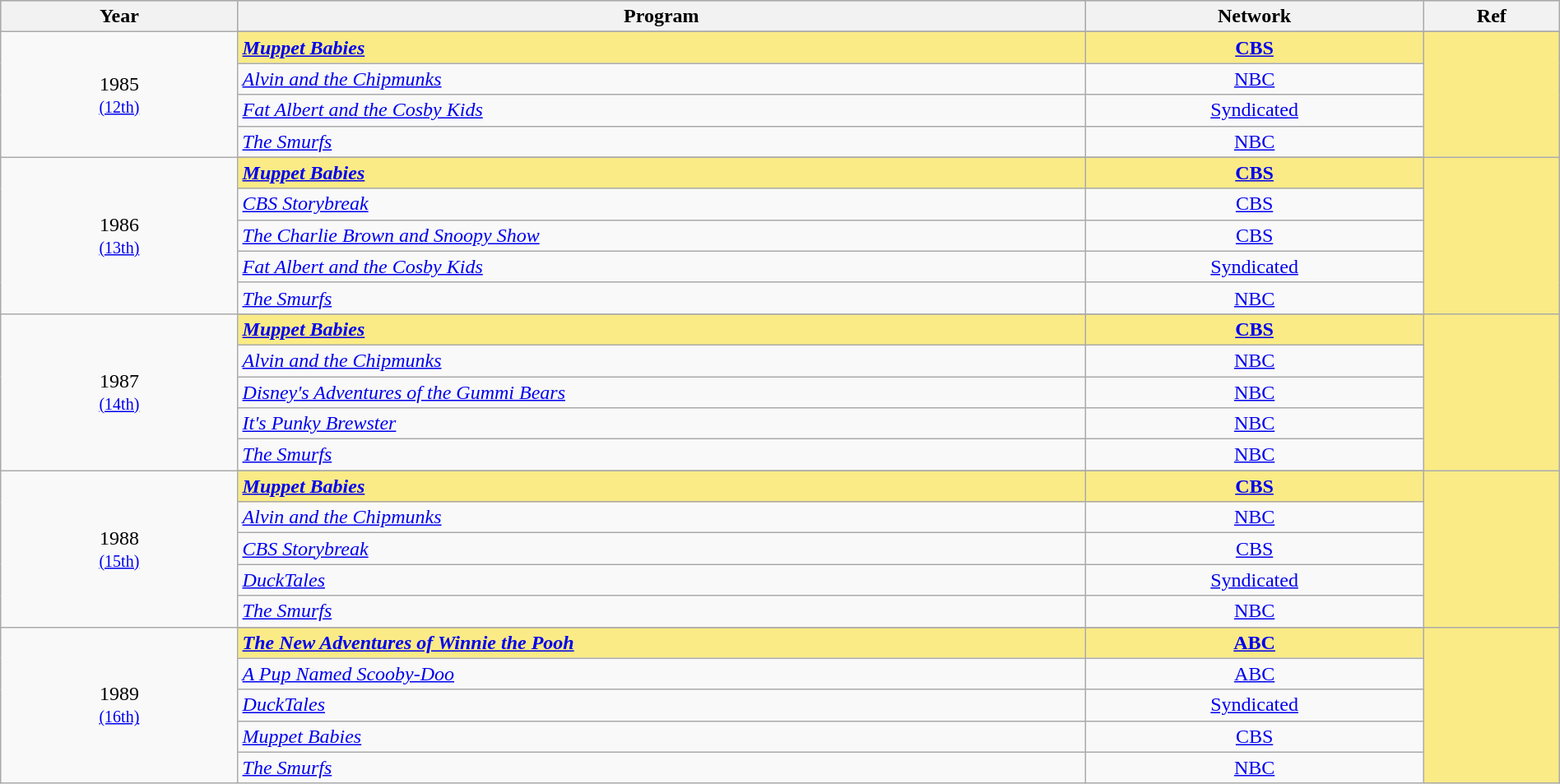<table class="wikitable" style="width:100%">
<tr style="background:#bebebe;">
<th style="width:7%;">Year</th>
<th style="width:25%;">Program</th>
<th style="width:10%;">Network</th>
<th style="width:4%;">Ref</th>
</tr>
<tr>
<td rowspan=5 style="text-align:center">1985 <br><small><a href='#'>(12th)</a></small></td>
</tr>
<tr style="background:#FAEB86">
<td><strong><em><a href='#'>Muppet Babies</a></em></strong></td>
<td style="text-align:center;"><strong><a href='#'>CBS</a></strong></td>
<td rowspan=5 style="text-align:center;"></td>
</tr>
<tr>
<td><em><a href='#'>Alvin and the Chipmunks</a></em></td>
<td style="text-align:center;"><a href='#'>NBC</a></td>
</tr>
<tr>
<td><em><a href='#'>Fat Albert and the Cosby Kids</a></em></td>
<td style="text-align:center;"><a href='#'>Syndicated</a></td>
</tr>
<tr>
<td><em><a href='#'>The Smurfs</a></em></td>
<td style="text-align:center;"><a href='#'>NBC</a></td>
</tr>
<tr>
<td rowspan=6 style="text-align:center">1986 <br><small><a href='#'>(13th)</a></small></td>
</tr>
<tr style="background:#FAEB86">
<td><strong><em><a href='#'>Muppet Babies</a></em></strong></td>
<td style="text-align:center;"><strong><a href='#'>CBS</a></strong></td>
<td rowspan=6 style="text-align:center;"></td>
</tr>
<tr>
<td><em><a href='#'>CBS Storybreak</a></em></td>
<td style="text-align:center;"><a href='#'>CBS</a></td>
</tr>
<tr>
<td><em><a href='#'>The Charlie Brown and Snoopy Show</a></em></td>
<td style="text-align:center;"><a href='#'>CBS</a></td>
</tr>
<tr>
<td><em><a href='#'>Fat Albert and the Cosby Kids</a></em></td>
<td style="text-align:center;"><a href='#'>Syndicated</a></td>
</tr>
<tr>
<td><em><a href='#'>The Smurfs</a></em></td>
<td style="text-align:center;"><a href='#'>NBC</a></td>
</tr>
<tr>
<td rowspan=6 style="text-align:center">1987 <br><small><a href='#'>(14th)</a></small></td>
</tr>
<tr style="background:#FAEB86">
<td><strong><em><a href='#'>Muppet Babies</a></em></strong></td>
<td style="text-align:center;"><strong><a href='#'>CBS</a></strong></td>
<td rowspan=6 style="text-align:center;"></td>
</tr>
<tr>
<td><em><a href='#'>Alvin and the Chipmunks</a></em></td>
<td style="text-align:center;"><a href='#'>NBC</a></td>
</tr>
<tr>
<td><em><a href='#'>Disney's Adventures of the Gummi Bears</a></em></td>
<td style="text-align:center;"><a href='#'>NBC</a></td>
</tr>
<tr>
<td><em><a href='#'>It's Punky Brewster</a></em></td>
<td style="text-align:center;"><a href='#'>NBC</a></td>
</tr>
<tr>
<td><em><a href='#'>The Smurfs</a></em></td>
<td style="text-align:center;"><a href='#'>NBC</a></td>
</tr>
<tr>
<td rowspan=6 style="text-align:center">1988 <br><small><a href='#'>(15th)</a></small></td>
</tr>
<tr style="background:#FAEB86">
<td><strong><em><a href='#'>Muppet Babies</a></em></strong></td>
<td style="text-align:center;"><strong><a href='#'>CBS</a></strong></td>
<td rowspan=6  style="text-align:center;"></td>
</tr>
<tr>
<td><em><a href='#'>Alvin and the Chipmunks</a></em></td>
<td style="text-align:center;"><a href='#'>NBC</a></td>
</tr>
<tr>
<td><em><a href='#'>CBS Storybreak</a></em></td>
<td style="text-align:center;"><a href='#'>CBS</a></td>
</tr>
<tr>
<td><em><a href='#'>DuckTales</a></em></td>
<td style="text-align:center;"><a href='#'>Syndicated</a></td>
</tr>
<tr>
<td><em><a href='#'>The Smurfs</a></em></td>
<td style="text-align:center;"><a href='#'>NBC</a></td>
</tr>
<tr>
<td rowspan=6 style="text-align:center">1989 <br><small><a href='#'>(16th)</a></small></td>
</tr>
<tr style="background:#FAEB86">
<td><strong><em><a href='#'>The New Adventures of Winnie the Pooh</a></em></strong></td>
<td style="text-align:center;"><strong><a href='#'>ABC</a></strong></td>
<td rowspan=6 style="text-align:center;"></td>
</tr>
<tr>
<td><em><a href='#'>A Pup Named Scooby-Doo</a></em></td>
<td style="text-align:center;"><a href='#'>ABC</a></td>
</tr>
<tr>
<td><em><a href='#'>DuckTales</a></em></td>
<td style="text-align:center;"><a href='#'>Syndicated</a></td>
</tr>
<tr>
<td><em><a href='#'>Muppet Babies</a></em></td>
<td style="text-align:center;"><a href='#'>CBS</a></td>
</tr>
<tr>
<td><em><a href='#'>The Smurfs</a></em></td>
<td style="text-align:center;"><a href='#'>NBC</a></td>
</tr>
</table>
